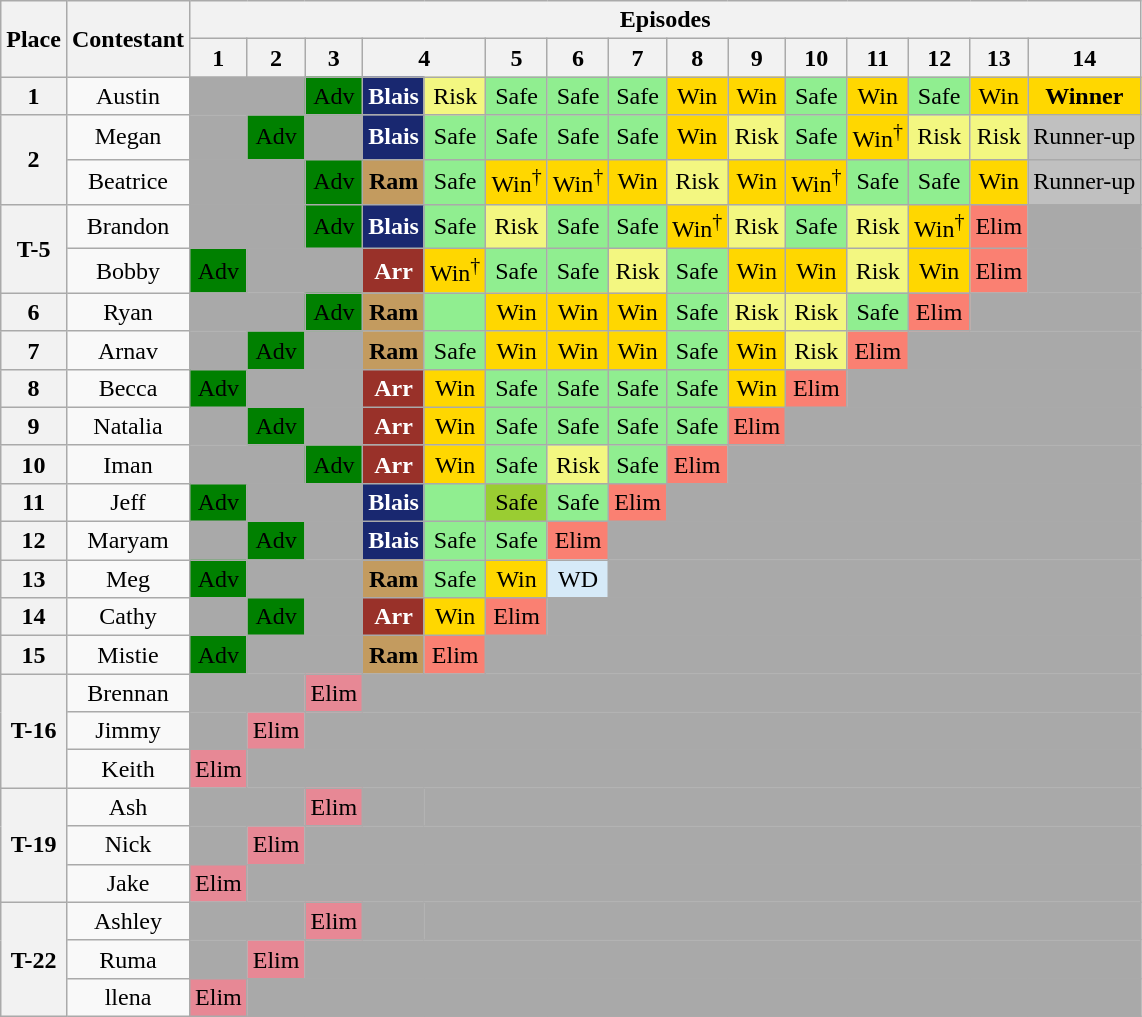<table class="wikitable" style="text-align: center;">
<tr>
<th rowspan="2" scope="col">Place</th>
<th rowspan="2" scope="col">Contestant</th>
<th colspan="15">Episodes</th>
</tr>
<tr>
<th>1</th>
<th>2</th>
<th>3</th>
<th colspan="2" scope="col">4</th>
<th>5</th>
<th>6</th>
<th>7</th>
<th>8</th>
<th>9</th>
<th>10</th>
<th>11</th>
<th>12</th>
<th>13</th>
<th>14</th>
</tr>
<tr>
<th>1</th>
<td>Austin</td>
<td colspan="2" style="background:darkgrey;"></td>
<td style="background:Green;">Adv</td>
<td style="background:#192870; color:white;"><strong>Blais</strong></td>
<td bgcolor="#F3F781">Risk</td>
<td style="background:lightgreen;">Safe</td>
<td style="background:lightgreen;">Safe</td>
<td style="background:lightgreen;">Safe</td>
<td style="background:gold;">Win</td>
<td style="background:gold;">Win</td>
<td style="background:lightgreen;">Safe</td>
<td style="background:gold;">Win</td>
<td style="background:lightgreen;">Safe</td>
<td style="background:gold;">Win</td>
<td bgcolor=gold><strong>Winner</strong></td>
</tr>
<tr>
<th rowspan=2>2</th>
<td>Megan</td>
<td colspan="1" style="background:darkgrey;"></td>
<td style="background:Green;">Adv</td>
<td colspan="1" style="background:darkgrey;"></td>
<td style="background:#192870; color:white;"><strong>Blais</strong></td>
<td style="background:lightgreen;">Safe</td>
<td style="background:lightgreen;">Safe</td>
<td style="background:lightgreen;">Safe</td>
<td style="background:lightgreen;">Safe</td>
<td style="background:gold;">Win</td>
<td bgcolor="#F3F781">Risk</td>
<td style="background:lightgreen;">Safe</td>
<td style="background:gold;">Win<sup>†</sup></td>
<td bgcolor="#F3F781">Risk</td>
<td bgcolor="#F3F781">Risk</td>
<td bgcolor=silver>Runner-up</td>
</tr>
<tr>
<td>Beatrice</td>
<td colspan="2" style="background:darkgrey;"></td>
<td style="background:Green;">Adv</td>
<td style="background:#C39B5F;"><strong>Ram</strong></td>
<td style="background:lightgreen;">Safe</td>
<td style="background:gold;">Win<sup>†</sup></td>
<td style="background:gold;">Win<sup>†</sup></td>
<td style="background:gold;">Win</td>
<td bgcolor="#F3F781">Risk</td>
<td style="background:gold;">Win</td>
<td style="background:gold;">Win<sup>†</sup></td>
<td style="background:lightgreen;">Safe</td>
<td style="background:lightgreen;">Safe</td>
<td style="background:gold;">Win</td>
<td bgcolor=silver>Runner-up</td>
</tr>
<tr>
<th rowspan="2">T-5</th>
<td>Brandon</td>
<td colspan="2" style="background:darkgrey;"></td>
<td style="background:Green;">Adv</td>
<td style="background:#192870; color:white;"><strong>Blais</strong></td>
<td style="background:lightgreen;">Safe</td>
<td bgcolor="#F3F781">Risk</td>
<td style="background:lightgreen;">Safe</td>
<td style="background:lightgreen;">Safe</td>
<td style="background:gold;">Win<sup>†</sup></td>
<td bgcolor="#F3F781">Risk</td>
<td style="background:lightgreen;">Safe</td>
<td bgcolor="#F3F781">Risk</td>
<td style="background:gold;">Win<sup>†</sup></td>
<td style="background:salmon;">Elim</td>
<td colspan="1" style="background:darkgrey;"></td>
</tr>
<tr>
<td>Bobby</td>
<td style="background:Green;">Adv</td>
<td colspan="2" style="background:darkgrey;"></td>
<td style="background:#993129; color:white;"><strong>Arr</strong></td>
<td style="background:gold;">Win<sup>†</sup></td>
<td style="background:lightgreen;">Safe</td>
<td style="background:lightgreen;">Safe</td>
<td bgcolor="#F3F781">Risk</td>
<td style="background:lightgreen;">Safe</td>
<td style="background:gold;">Win</td>
<td style="background:gold;">Win</td>
<td bgcolor="#F3F781">Risk</td>
<td style="background:gold;">Win</td>
<td style="background:salmon;">Elim</td>
<td colspan="1" style="background:darkgrey;"></td>
</tr>
<tr>
<th>6</th>
<td>Ryan</td>
<td colspan="2" style="background:darkgrey;"></td>
<td style="background:Green;">Adv</td>
<td style="background:#C39B5F;"><strong>Ram</strong></td>
<td style="background:lightgreen;"></td>
<td style="background:gold;">Win</td>
<td style="background:gold;">Win</td>
<td style="background:gold;">Win</td>
<td style="background:lightgreen;">Safe</td>
<td bgcolor="#F3F781">Risk</td>
<td bgcolor="#F3F781">Risk</td>
<td style="background:lightgreen;">Safe</td>
<td style="background:salmon;">Elim</td>
<td colspan="2" style="background:darkgrey;"></td>
</tr>
<tr>
<th>7</th>
<td>Arnav</td>
<td colspan="1" style="background:darkgrey;"></td>
<td style="background:Green;">Adv</td>
<td colspan="1" style="background:darkgrey;"></td>
<td style="background:#C39B5F;"><strong>Ram</strong></td>
<td style="background:lightgreen;">Safe</td>
<td style="background:gold;">Win</td>
<td style="background:gold;">Win</td>
<td style="background:gold;">Win</td>
<td style="background:lightgreen;">Safe</td>
<td style="background:gold;">Win</td>
<td bgcolor="#F3F781">Risk</td>
<td style="background:salmon;">Elim</td>
<td colspan="3" style="background:darkgrey;"></td>
</tr>
<tr>
<th>8</th>
<td>Becca</td>
<td style="background:Green;">Adv</td>
<td colspan="2" style="background:darkgrey;"></td>
<td style="background:#993129; color:white;"><strong>Arr</strong></td>
<td style="background:gold;">Win</td>
<td style="background:lightgreen;">Safe</td>
<td style="background:lightgreen;">Safe</td>
<td style="background:lightgreen;">Safe</td>
<td style="background:lightgreen;">Safe</td>
<td style="background:gold;">Win</td>
<td style="background:salmon;">Elim</td>
<td colspan="4" style="background:darkgrey;"></td>
</tr>
<tr>
<th>9</th>
<td>Natalia</td>
<td colspan="1" style="background:darkgrey;"></td>
<td style="background:Green;">Adv</td>
<td colspan="1" style="background:darkgrey;"></td>
<td style="background:#993129; color:white;"><strong>Arr</strong></td>
<td style="background:gold;">Win</td>
<td style="background:lightgreen;">Safe</td>
<td style="background:lightgreen;">Safe</td>
<td style="background:lightgreen;">Safe</td>
<td style="background:lightgreen;">Safe</td>
<td style="background:salmon;">Elim</td>
<td colspan="5" style="background:darkgrey;"></td>
</tr>
<tr>
<th>10</th>
<td>Iman</td>
<td colspan="2" style="background:darkgrey;"></td>
<td style="background:Green;">Adv</td>
<td style="background:#993129; color:white;"><strong>Arr</strong></td>
<td style="background:gold;">Win</td>
<td style="background:lightgreen;">Safe</td>
<td bgcolor="#F3F781">Risk</td>
<td style="background:lightgreen;">Safe</td>
<td style="background:salmon;">Elim</td>
<td colspan="6" style="background:darkgrey;"></td>
</tr>
<tr>
<th>11</th>
<td>Jeff</td>
<td style="background:Green;">Adv</td>
<td colspan="2" style="background:darkgrey;"></td>
<td style="background:#192870; color:white;"><strong>Blais</strong></td>
<td style="background:lightgreen;"></td>
<td style="background:yellowgreen;">Safe</td>
<td style="background:lightgreen;">Safe</td>
<td style="background:salmon;">Elim</td>
<td colspan="7" style="background:darkgrey;"></td>
</tr>
<tr>
<th>12</th>
<td>Maryam</td>
<td colspan="1" style="background:darkgrey;"></td>
<td style="background:Green;">Adv</td>
<td colspan="1" style="background:darkgrey;"></td>
<td style="background:#192870; color:white;"><strong>Blais</strong></td>
<td style="background:lightgreen;">Safe</td>
<td style="background:lightgreen;">Safe</td>
<td style="background:salmon;">Elim</td>
<td colspan="8" style="background:darkgrey;"></td>
</tr>
<tr>
<th>13</th>
<td>Meg</td>
<td style="background:Green;">Adv</td>
<td colspan="2" style="background:darkgrey;"></td>
<td style="background:#C39B5F;"><strong>Ram</strong></td>
<td style="background:lightgreen;">Safe</td>
<td style="background:gold;">Win</td>
<td style="background:#D6EAF8;">WD</td>
<td colspan="8" style="background:darkgrey;"></td>
</tr>
<tr>
<th>14</th>
<td>Cathy</td>
<td colspan="1" style="background:darkgrey;"></td>
<td style="background:Green;">Adv</td>
<td colspan="1" style="background:darkgrey;"></td>
<td style="background:#993129; color:white;"><strong>Arr</strong></td>
<td style="background:gold;">Win</td>
<td style="background:salmon;">Elim</td>
<td colspan="9" style="background:darkgrey;"></td>
</tr>
<tr>
<th>15</th>
<td>Mistie</td>
<td style="background:Green;">Adv</td>
<td colspan="2" style="background:darkgrey;"></td>
<td style="background:#C39B5F;"><strong>Ram</strong></td>
<td style="background:salmon;">Elim</td>
<td colspan="10" style="background:darkgrey;"></td>
</tr>
<tr>
<th rowspan="3">T-16</th>
<td>Brennan</td>
<td colspan="2" style="background:darkgrey;"></td>
<td style="background:#E78895;">Elim</td>
<td colspan="12" style="background:darkgrey;"></td>
</tr>
<tr>
<td>Jimmy</td>
<td colspan="1" style="background:darkgrey;"></td>
<td style="background:#E78895;">Elim</td>
<td colspan="13" style="background:darkgrey;"></td>
</tr>
<tr>
<td>Keith</td>
<td style="background:#E78895;">Elim</td>
<td colspan="14" style="background:darkgrey;"></td>
</tr>
<tr>
<th rowspan="3">T-19</th>
<td>Ash</td>
<td colspan="2" style="background:darkgrey;"></td>
<td style="background:#E78895;">Elim</td>
<td style="background:darkgrey;"></td>
<td colspan="12" style="background:darkgrey;"></td>
</tr>
<tr>
<td>Nick</td>
<td colspan="1" style="background:darkgrey;"></td>
<td style="background:#E78895;">Elim</td>
<td colspan="13" style="background:darkgrey;"></td>
</tr>
<tr>
<td>Jake</td>
<td style="background:#E78895;">Elim</td>
<td colspan="14" style="background:darkgrey;"></td>
</tr>
<tr>
<th rowspan="3">T-22</th>
<td>Ashley</td>
<td colspan="2" style="background:darkgrey;"></td>
<td style="background:#E78895;">Elim</td>
<td style="background:darkgrey;"></td>
<td colspan="12" style="background:darkgrey;"></td>
</tr>
<tr>
<td>Ruma</td>
<td colspan="1" style="background:darkgrey;"></td>
<td style="background:#E78895;">Elim</td>
<td colspan="13" style="background:darkgrey;"></td>
</tr>
<tr>
<td>llena</td>
<td style="background:#E78895;">Elim</td>
<td colspan="14" style="background:darkgrey;"></td>
</tr>
</table>
